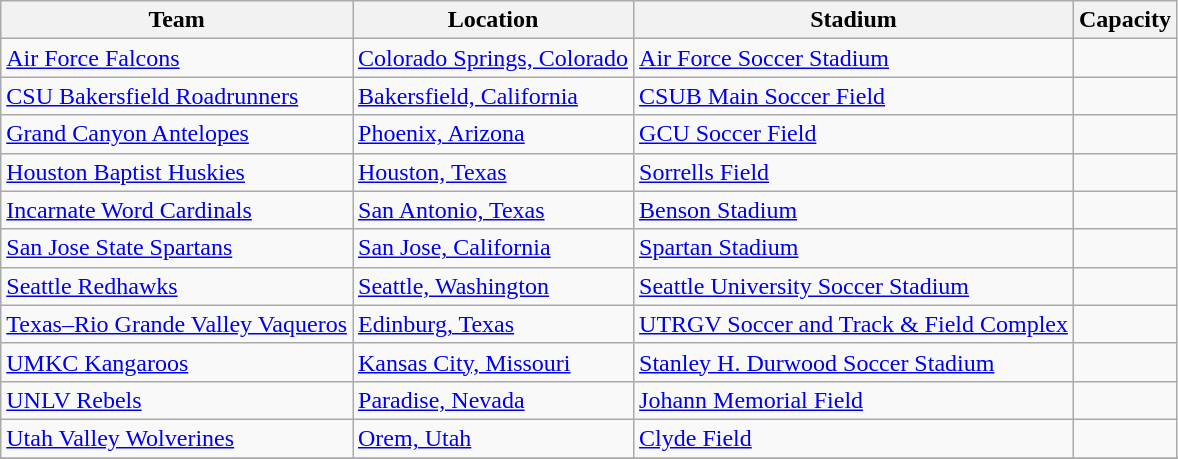<table class="wikitable sortable" style="text-align: left;">
<tr>
<th>Team</th>
<th>Location</th>
<th>Stadium</th>
<th>Capacity</th>
</tr>
<tr>
<td><a href='#'>Air Force Falcons</a></td>
<td><a href='#'>Colorado Springs, Colorado</a></td>
<td><a href='#'>Air Force Soccer Stadium</a></td>
<td align="center"></td>
</tr>
<tr>
<td><a href='#'>CSU Bakersfield Roadrunners</a></td>
<td><a href='#'>Bakersfield, California</a></td>
<td><a href='#'>CSUB Main Soccer Field</a></td>
<td align="center"></td>
</tr>
<tr>
<td><a href='#'>Grand Canyon Antelopes</a></td>
<td><a href='#'>Phoenix, Arizona</a></td>
<td><a href='#'>GCU Soccer Field</a></td>
<td align="center"></td>
</tr>
<tr>
<td><a href='#'>Houston Baptist Huskies</a></td>
<td><a href='#'>Houston, Texas</a></td>
<td><a href='#'>Sorrells Field</a></td>
<td align="center"></td>
</tr>
<tr>
<td><a href='#'>Incarnate Word Cardinals</a></td>
<td><a href='#'>San Antonio, Texas</a></td>
<td><a href='#'>Benson Stadium</a></td>
<td align="center"></td>
</tr>
<tr>
<td><a href='#'>San Jose State Spartans</a></td>
<td><a href='#'>San Jose, California</a></td>
<td><a href='#'>Spartan Stadium</a></td>
<td align="center"></td>
</tr>
<tr>
<td><a href='#'>Seattle Redhawks</a></td>
<td><a href='#'>Seattle, Washington</a></td>
<td><a href='#'>Seattle University Soccer Stadium</a></td>
<td align="center"></td>
</tr>
<tr>
<td><a href='#'>Texas–Rio Grande Valley Vaqueros</a></td>
<td><a href='#'>Edinburg, Texas</a></td>
<td><a href='#'>UTRGV Soccer and Track & Field Complex</a></td>
<td align="center"></td>
</tr>
<tr>
<td><a href='#'>UMKC Kangaroos</a></td>
<td><a href='#'>Kansas City, Missouri</a></td>
<td><a href='#'>Stanley H. Durwood Soccer Stadium</a></td>
<td align="center"></td>
</tr>
<tr>
<td><a href='#'>UNLV Rebels</a></td>
<td><a href='#'>Paradise, Nevada</a></td>
<td><a href='#'>Johann Memorial Field</a></td>
<td align="center"></td>
</tr>
<tr>
<td><a href='#'>Utah Valley Wolverines</a></td>
<td><a href='#'>Orem, Utah</a></td>
<td><a href='#'>Clyde Field</a></td>
<td align="center"></td>
</tr>
<tr>
</tr>
</table>
